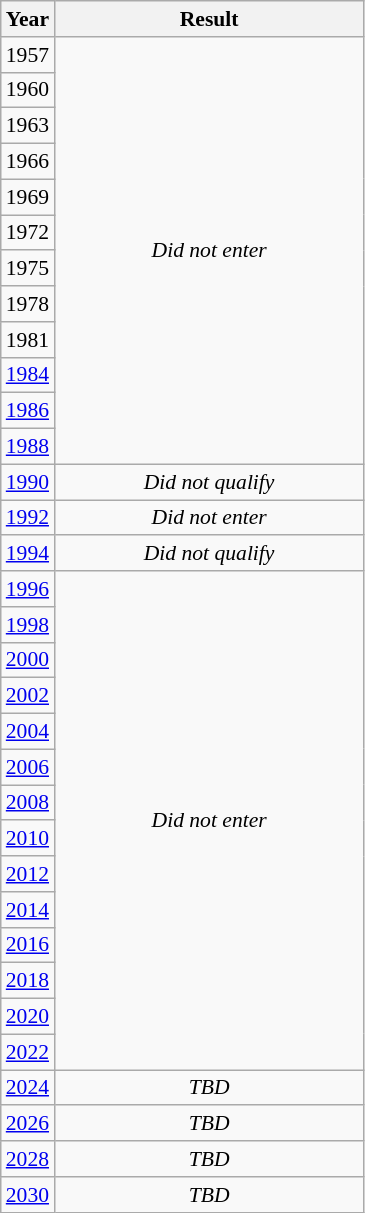<table class="wikitable" style="text-align: center; font-size:90%">
<tr>
<th>Year</th>
<th style="width:200px">Result</th>
</tr>
<tr>
<td> 1957</td>
<td rowspan="12"><em>Did not enter</em></td>
</tr>
<tr>
<td> 1960</td>
</tr>
<tr>
<td> 1963</td>
</tr>
<tr>
<td> 1966</td>
</tr>
<tr>
<td> 1969</td>
</tr>
<tr>
<td> 1972</td>
</tr>
<tr>
<td> 1975</td>
</tr>
<tr>
<td> 1978</td>
</tr>
<tr>
<td> 1981</td>
</tr>
<tr>
<td> <a href='#'>1984</a></td>
</tr>
<tr>
<td> <a href='#'>1986</a></td>
</tr>
<tr>
<td> <a href='#'>1988</a></td>
</tr>
<tr>
<td> <a href='#'>1990</a></td>
<td><em>Did not qualify</em></td>
</tr>
<tr>
<td> <a href='#'>1992</a></td>
<td><em>Did not enter</em></td>
</tr>
<tr>
<td> <a href='#'>1994</a></td>
<td><em>Did not qualify</em></td>
</tr>
<tr>
<td> <a href='#'>1996</a></td>
<td rowspan="14"><em>Did not enter</em></td>
</tr>
<tr>
<td> <a href='#'>1998</a></td>
</tr>
<tr>
<td> <a href='#'>2000</a></td>
</tr>
<tr>
<td> <a href='#'>2002</a></td>
</tr>
<tr>
<td> <a href='#'>2004</a></td>
</tr>
<tr>
<td> <a href='#'>2006</a></td>
</tr>
<tr>
<td> <a href='#'>2008</a></td>
</tr>
<tr>
<td> <a href='#'>2010</a></td>
</tr>
<tr>
<td> <a href='#'>2012</a></td>
</tr>
<tr>
<td> <a href='#'>2014</a></td>
</tr>
<tr>
<td> <a href='#'>2016</a></td>
</tr>
<tr>
<td> <a href='#'>2018</a></td>
</tr>
<tr>
<td> <a href='#'>2020</a></td>
</tr>
<tr>
<td> <a href='#'>2022</a></td>
</tr>
<tr>
<td> <a href='#'>2024</a></td>
<td><em>TBD</em></td>
</tr>
<tr>
<td> <a href='#'>2026</a></td>
<td><em>TBD</em></td>
</tr>
<tr>
<td> <a href='#'>2028</a></td>
<td><em>TBD</em></td>
</tr>
<tr>
<td> <a href='#'>2030</a></td>
<td><em>TBD</em></td>
</tr>
</table>
